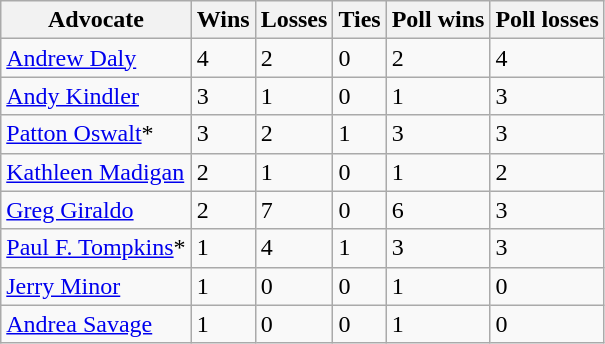<table class="wikitable">
<tr>
<th>Advocate</th>
<th>Wins</th>
<th>Losses</th>
<th>Ties</th>
<th>Poll wins</th>
<th>Poll losses</th>
</tr>
<tr>
<td><a href='#'>Andrew Daly</a></td>
<td>4</td>
<td>2</td>
<td>0</td>
<td>2</td>
<td>4</td>
</tr>
<tr>
<td><a href='#'>Andy Kindler</a></td>
<td>3</td>
<td>1</td>
<td>0</td>
<td>1</td>
<td>3</td>
</tr>
<tr>
<td><a href='#'>Patton Oswalt</a>*</td>
<td>3</td>
<td>2</td>
<td>1</td>
<td>3</td>
<td>3</td>
</tr>
<tr>
<td><a href='#'>Kathleen Madigan</a></td>
<td>2</td>
<td>1</td>
<td>0</td>
<td>1</td>
<td>2</td>
</tr>
<tr>
<td><a href='#'>Greg Giraldo</a></td>
<td>2</td>
<td>7</td>
<td>0</td>
<td>6</td>
<td>3</td>
</tr>
<tr>
<td><a href='#'>Paul F. Tompkins</a>*</td>
<td>1</td>
<td>4</td>
<td>1</td>
<td>3</td>
<td>3</td>
</tr>
<tr>
<td><a href='#'>Jerry Minor</a></td>
<td>1</td>
<td>0</td>
<td>0</td>
<td>1</td>
<td>0</td>
</tr>
<tr>
<td><a href='#'>Andrea Savage</a></td>
<td>1</td>
<td>0</td>
<td>0</td>
<td>1</td>
<td>0</td>
</tr>
</table>
